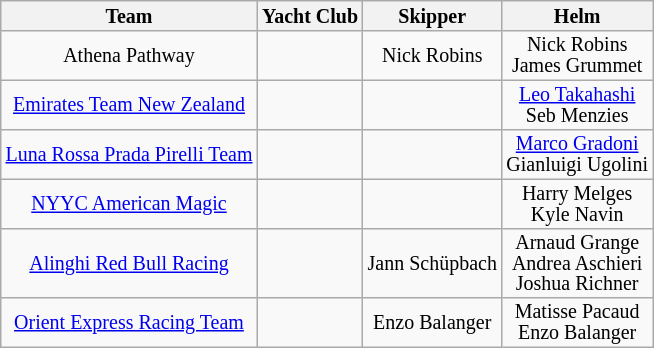<table class="wikitable" style="font-size:10pt;line-height:1.0;line-width:2.0;text-align: center;">
<tr>
<th>Team</th>
<th>Yacht Club</th>
<th>Skipper</th>
<th>Helm</th>
</tr>
<tr>
<td> Athena Pathway</td>
<td></td>
<td>Nick Robins</td>
<td>Nick Robins <br> James Grummet</td>
</tr>
<tr>
<td> <a href='#'>Emirates Team New Zealand</a></td>
<td></td>
<td></td>
<td><a href='#'>Leo Takahashi</a> <br> Seb Menzies</td>
</tr>
<tr>
<td> <a href='#'>Luna Rossa Prada Pirelli Team</a></td>
<td></td>
<td></td>
<td><a href='#'>Marco Gradoni</a> <br> Gianluigi Ugolini</td>
</tr>
<tr>
<td> <a href='#'>NYYC American Magic</a></td>
<td></td>
<td></td>
<td>Harry Melges <br> Kyle Navin</td>
</tr>
<tr>
<td> <a href='#'>Alinghi Red Bull Racing</a></td>
<td></td>
<td>Jann Schüpbach</td>
<td>Arnaud Grange <br> Andrea Aschieri <br> Joshua Richner</td>
</tr>
<tr>
<td> <a href='#'>Orient Express Racing Team</a></td>
<td></td>
<td>Enzo Balanger</td>
<td>Matisse Pacaud <br> Enzo Balanger</td>
</tr>
</table>
